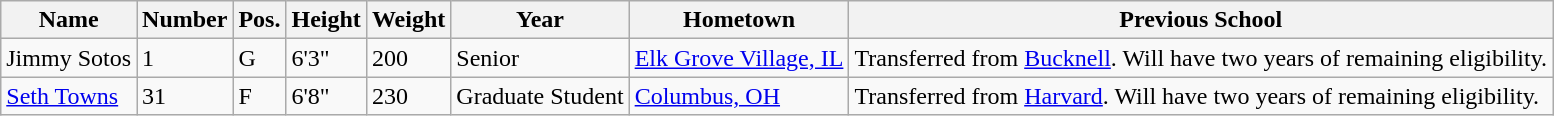<table class="wikitable sortable" border="1">
<tr>
<th>Name</th>
<th>Number</th>
<th>Pos.</th>
<th>Height</th>
<th>Weight</th>
<th>Year</th>
<th>Hometown</th>
<th class="unsortable">Previous School</th>
</tr>
<tr>
<td>Jimmy Sotos</td>
<td>1</td>
<td>G</td>
<td>6'3"</td>
<td>200</td>
<td>Senior</td>
<td><a href='#'>Elk Grove Village, IL</a></td>
<td>Transferred from <a href='#'>Bucknell</a>. Will have two years of remaining eligibility.</td>
</tr>
<tr>
<td><a href='#'>Seth Towns</a></td>
<td>31</td>
<td>F</td>
<td>6'8"</td>
<td>230</td>
<td>Graduate Student</td>
<td><a href='#'>Columbus, OH</a></td>
<td>Transferred from <a href='#'>Harvard</a>. Will have two years of remaining eligibility.</td>
</tr>
</table>
